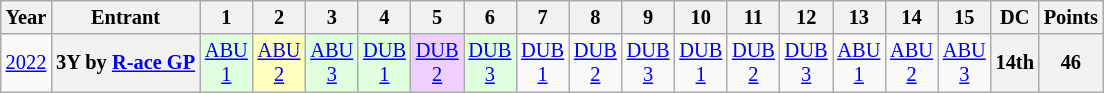<table class="wikitable" style="text-align:center; font-size:85%">
<tr>
<th>Year</th>
<th>Entrant</th>
<th>1</th>
<th>2</th>
<th>3</th>
<th>4</th>
<th>5</th>
<th>6</th>
<th>7</th>
<th>8</th>
<th>9</th>
<th>10</th>
<th>11</th>
<th>12</th>
<th>13</th>
<th>14</th>
<th>15</th>
<th>DC</th>
<th>Points</th>
</tr>
<tr>
<td><a href='#'>2022</a></td>
<th nowrap>3Y by <a href='#'>R-ace GP</a></th>
<td style="background:#DFFFDF;"><a href='#'>ABU<br>1</a><br></td>
<td style="background:#FFFFBF;"><a href='#'>ABU<br>2</a><br></td>
<td style="background:#DFFFDF;"><a href='#'>ABU<br>3</a><br></td>
<td style="background:#DFFFDF;"><a href='#'>DUB<br>1</a><br></td>
<td style="background:#EFCFFF;"><a href='#'>DUB<br>2</a><br></td>
<td style="background:#DFFFDF;"><a href='#'>DUB<br>3</a><br></td>
<td><a href='#'>DUB<br>1</a></td>
<td><a href='#'>DUB<br>2</a></td>
<td><a href='#'>DUB<br>3</a></td>
<td><a href='#'>DUB<br>1</a></td>
<td><a href='#'>DUB<br>2</a></td>
<td><a href='#'>DUB<br>3</a></td>
<td><a href='#'>ABU<br>1</a></td>
<td><a href='#'>ABU<br>2</a></td>
<td><a href='#'>ABU<br>3</a></td>
<th>14th</th>
<th>46</th>
</tr>
</table>
